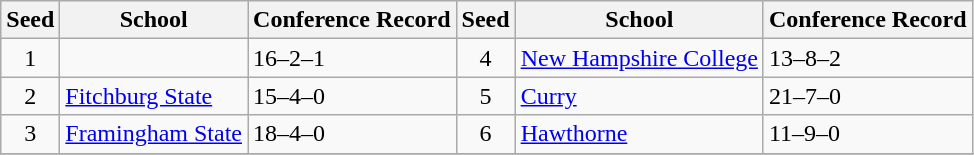<table class="wikitable">
<tr>
<th>Seed</th>
<th>School</th>
<th>Conference Record</th>
<th>Seed</th>
<th>School</th>
<th>Conference Record</th>
</tr>
<tr>
<td align=center>1</td>
<td><a href='#'></a></td>
<td>16–2–1</td>
<td align=center>4</td>
<td><a href='#'>New Hampshire College</a></td>
<td>13–8–2</td>
</tr>
<tr>
<td align=center>2</td>
<td><a href='#'>Fitchburg State</a></td>
<td>15–4–0</td>
<td align=center>5</td>
<td><a href='#'>Curry</a></td>
<td>21–7–0</td>
</tr>
<tr>
<td align=center>3</td>
<td><a href='#'>Framingham State</a></td>
<td>18–4–0</td>
<td align=center>6</td>
<td><a href='#'>Hawthorne</a></td>
<td>11–9–0</td>
</tr>
<tr>
</tr>
</table>
